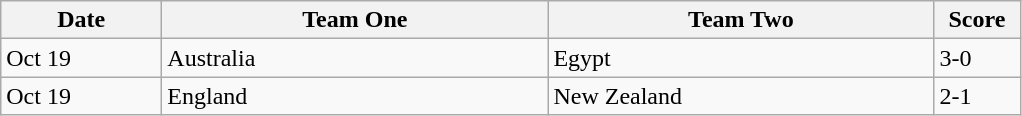<table class="wikitable">
<tr>
<th width=100>Date</th>
<th width=250>Team One</th>
<th width=250>Team Two</th>
<th width=50>Score</th>
</tr>
<tr>
<td>Oct 19</td>
<td> Australia</td>
<td> Egypt</td>
<td>3-0</td>
</tr>
<tr>
<td>Oct 19</td>
<td> England</td>
<td> New Zealand</td>
<td>2-1</td>
</tr>
</table>
